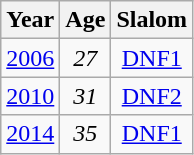<table class=wikitable style="text-align:center">
<tr>
<th>Year</th>
<th>Age</th>
<th>Slalom</th>
</tr>
<tr>
<td><a href='#'>2006</a></td>
<td><em>27</em></td>
<td><a href='#'>DNF1</a></td>
</tr>
<tr>
<td><a href='#'>2010</a></td>
<td><em>31</em></td>
<td><a href='#'>DNF2</a></td>
</tr>
<tr>
<td><a href='#'>2014</a></td>
<td><em>35</em></td>
<td><a href='#'>DNF1</a></td>
</tr>
</table>
